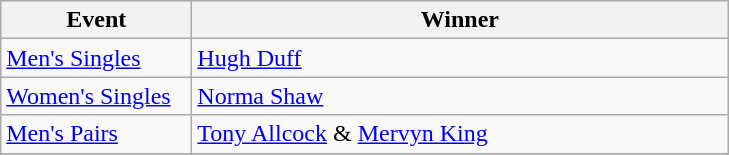<table class="wikitable" style="font-size: 100%">
<tr>
<th width=120>Event</th>
<th width=350>Winner</th>
</tr>
<tr>
<td><a href='#'>Men's Singles</a></td>
<td> <a href='#'>Hugh Duff</a></td>
</tr>
<tr>
<td><a href='#'>Women's Singles</a></td>
<td> <a href='#'>Norma Shaw</a></td>
</tr>
<tr>
<td><a href='#'>Men's Pairs</a></td>
<td> <a href='#'>Tony Allcock</a> &  <a href='#'>Mervyn King</a></td>
</tr>
<tr>
</tr>
</table>
